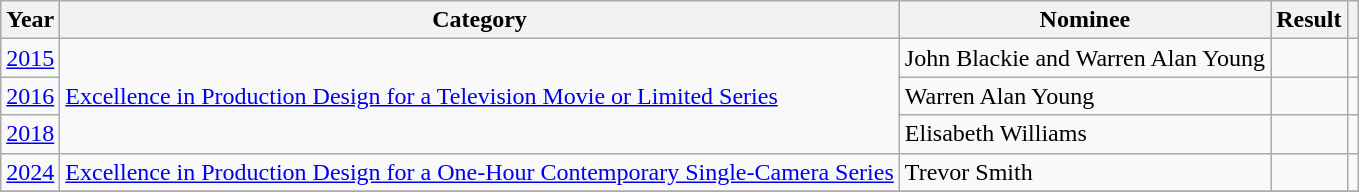<table class="wikitable sortable">
<tr>
<th scope="col">Year</th>
<th scope="col">Category</th>
<th scope="col">Nominee</th>
<th scope="col">Result</th>
<th scope="col" class="unsortable"></th>
</tr>
<tr>
<td><a href='#'>2015</a></td>
<td scope="row" rowspan="3"><a href='#'>Excellence in Production Design for a Television Movie or Limited Series</a></td>
<td>John Blackie and Warren Alan Young </td>
<td></td>
<td style="text-align: center;"></td>
</tr>
<tr>
<td><a href='#'>2016</a></td>
<td>Warren Alan Young </td>
<td></td>
<td style="text-align: center;"></td>
</tr>
<tr>
<td><a href='#'>2018</a></td>
<td>Elisabeth Williams </td>
<td></td>
<td style="text-align: center;"></td>
</tr>
<tr>
<td><a href='#'>2024</a></td>
<td scope="row"><a href='#'>Excellence in Production Design for a One-Hour Contemporary Single-Camera Series</a></td>
<td>Trevor Smith </td>
<td></td>
<td style="text-align: center;"></td>
</tr>
<tr>
</tr>
</table>
